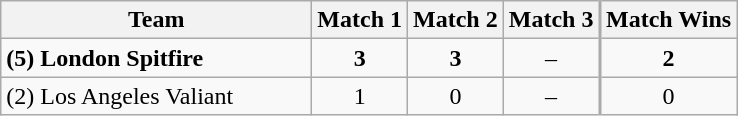<table class="wikitable" style="text-align:center">
<tr>
<th style="width:200px">Team</th>
<th>Match 1</th>
<th>Match 2</th>
<th style="border-right:2px solid#AAA">Match 3</th>
<th>Match Wins</th>
</tr>
<tr>
<td style="text-align:left"><strong>(5) London Spitfire</strong></td>
<td><strong>3</strong></td>
<td><strong>3</strong></td>
<td style="border-right:2px solid#AAA">–</td>
<td><strong>2</strong></td>
</tr>
<tr>
<td style="text-align:left">(2) Los Angeles Valiant</td>
<td>1</td>
<td>0</td>
<td style="border-right:2px solid#AAA">–</td>
<td>0</td>
</tr>
</table>
